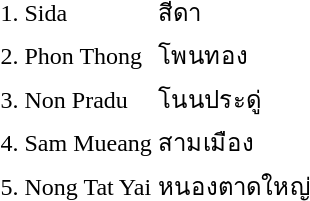<table>
<tr>
<td>1.</td>
<td>Sida</td>
<td>สีดา</td>
<td></td>
</tr>
<tr>
<td>2.</td>
<td>Phon Thong</td>
<td>โพนทอง</td>
<td></td>
</tr>
<tr>
<td>3.</td>
<td>Non Pradu</td>
<td>โนนประดู่</td>
<td></td>
</tr>
<tr>
<td>4.</td>
<td>Sam Mueang</td>
<td>สามเมือง</td>
<td></td>
</tr>
<tr>
<td>5.</td>
<td>Nong Tat Yai</td>
<td>หนองตาดใหญ่</td>
<td></td>
</tr>
</table>
